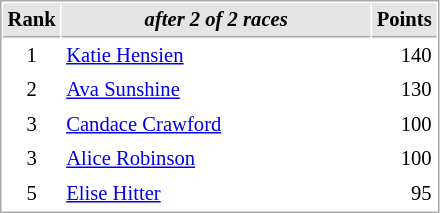<table cellspacing="1" cellpadding="3" style="border:1px solid #aaa; font-size:86%;">
<tr style="background:#e4e4e4;">
<th style="border-bottom:1px solid #aaa; width:10px;">Rank</th>
<th style="border-bottom:1px solid #aaa; width:200px; white-space:nowrap;"><em>after 2 of 2 races</em></th>
<th style="border-bottom:1px solid #aaa; width:20px;">Points</th>
</tr>
<tr>
<td style="text-align:center;">1</td>
<td> <a href='#'>Katie Hensien</a></td>
<td align="right">140</td>
</tr>
<tr>
<td style="text-align:center;">2</td>
<td> <a href='#'>Ava Sunshine</a></td>
<td align="right">130</td>
</tr>
<tr>
<td style="text-align:center;">3</td>
<td> <a href='#'>Candace Crawford</a></td>
<td align="right">100</td>
</tr>
<tr>
<td style="text-align:center;">3</td>
<td> <a href='#'>Alice Robinson</a></td>
<td align="right">100</td>
</tr>
<tr>
<td style="text-align:center;">5</td>
<td> <a href='#'>Elise Hitter</a></td>
<td align="right">95</td>
</tr>
</table>
